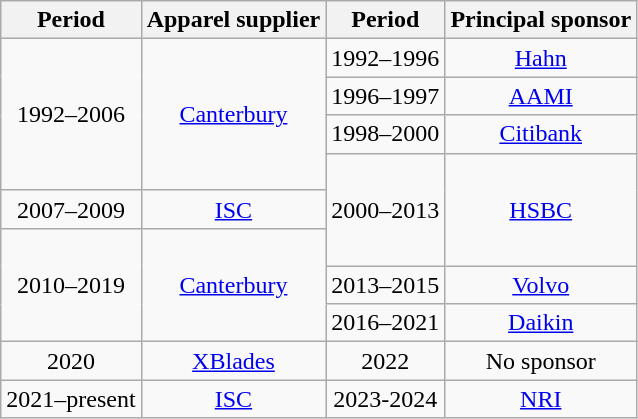<table class="wikitable" style="text-align:center; margin-left:1em; float:left">
<tr>
<th>Period</th>
<th>Apparel supplier</th>
<th>Period</th>
<th>Principal sponsor</th>
</tr>
<tr>
<td rowspan=4>1992–2006</td>
<td rowspan=4><a href='#'>Canterbury</a></td>
<td>1992–1996</td>
<td><a href='#'>Hahn</a></td>
</tr>
<tr>
<td>1996–1997</td>
<td><a href='#'>AAMI</a></td>
</tr>
<tr>
<td>1998–2000</td>
<td><a href='#'>Citibank</a></td>
</tr>
<tr>
<td style="border-bottom:0px;"> </td>
<td rowspan="3" style="border-bottom:0px;"><a href='#'>HSBC</a></td>
</tr>
<tr>
<td>2007–2009</td>
<td><a href='#'>ISC</a></td>
<td style="border-width:0px 1px;">2000–2013</td>
</tr>
<tr>
<td rowspan=3>2010–2019</td>
<td style="border-width:0px 1px;"> </td>
<td style="border-width:0px 1px;"> </td>
</tr>
<tr>
<td style="border-width:0px 1px;"><a href='#'>Canterbury</a></td>
<td>2013–2015</td>
<td><a href='#'>Volvo</a></td>
</tr>
<tr>
<td style="border-top:0px;"> </td>
<td>2016–2021</td>
<td><a href='#'>Daikin</a></td>
</tr>
<tr>
<td>2020</td>
<td><a href='#'>XBlades</a></td>
<td>2022</td>
<td>No sponsor</td>
</tr>
<tr>
<td>2021–present</td>
<td><a href='#'>ISC</a></td>
<td>2023-2024</td>
<td><a href='#'>NRI</a></td>
</tr>
</table>
